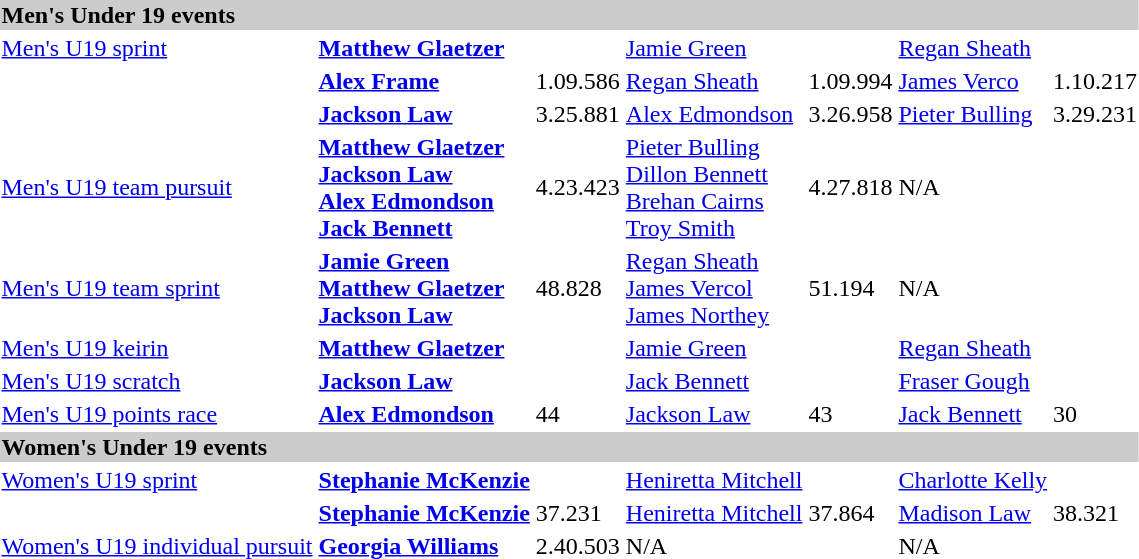<table>
<tr bgcolor="#cccccc">
<td colspan=7><strong>Men's Under 19 events</strong></td>
</tr>
<tr>
<td><a href='#'>Men's U19 sprint</a> <br></td>
<td><strong><a href='#'>Matthew Glaetzer</a></strong><br><small></small></td>
<td></td>
<td><a href='#'>Jamie Green</a><br><small></small></td>
<td></td>
<td><a href='#'>Regan Sheath</a><br><small></small></td>
<td></td>
</tr>
<tr>
<td><br></td>
<td><strong><a href='#'>Alex Frame</a></strong><br><small></small></td>
<td>1.09.586</td>
<td><a href='#'>Regan Sheath</a><br><small></small></td>
<td>1.09.994</td>
<td><a href='#'>James Verco</a><br><small></small></td>
<td>1.10.217</td>
</tr>
<tr>
<td><br></td>
<td><strong><a href='#'>Jackson Law</a></strong><br><small></small></td>
<td>3.25.881</td>
<td><a href='#'>Alex Edmondson</a><br><small></small></td>
<td>3.26.958</td>
<td><a href='#'>Pieter Bulling</a><br><small></small></td>
<td>3.29.231</td>
</tr>
<tr>
<td><a href='#'>Men's U19 team pursuit</a><br></td>
<td><strong><a href='#'>Matthew Glaetzer</a><br><a href='#'>Jackson Law</a><br><a href='#'>Alex Edmondson</a><br><a href='#'>Jack Bennett</a></strong><br><small></small></td>
<td>4.23.423</td>
<td><a href='#'>Pieter Bulling</a><br><a href='#'>Dillon Bennett</a><br><a href='#'>Brehan Cairns</a><br><a href='#'>Troy Smith</a><br><small></small></td>
<td>4.27.818</td>
<td>N/A</td>
<td></td>
</tr>
<tr>
<td><a href='#'>Men's U19 team sprint</a><br></td>
<td><strong><a href='#'>Jamie Green</a><br><a href='#'>Matthew Glaetzer</a><br><a href='#'>Jackson Law</a></strong><br><small></small></td>
<td>48.828</td>
<td><a href='#'>Regan Sheath</a><br><a href='#'>James Vercol</a><br><a href='#'>James Northey</a><br><small></small></td>
<td>51.194</td>
<td>N/A</td>
<td></td>
</tr>
<tr>
<td><a href='#'>Men's U19 keirin</a><br></td>
<td><strong><a href='#'>Matthew Glaetzer</a></strong><br><small></small></td>
<td></td>
<td><a href='#'>Jamie Green</a><br><small></small></td>
<td></td>
<td><a href='#'>Regan Sheath</a><br><small></small></td>
<td></td>
</tr>
<tr>
<td><a href='#'>Men's U19 scratch</a><br></td>
<td><strong><a href='#'>Jackson Law</a></strong><br><small></small></td>
<td></td>
<td><a href='#'>Jack Bennett</a><br><small></small></td>
<td></td>
<td><a href='#'>Fraser Gough</a><br><small></small></td>
<td></td>
</tr>
<tr>
<td><a href='#'>Men's U19 points race</a><br></td>
<td><strong><a href='#'>Alex Edmondson</a></strong><br><small></small></td>
<td>44</td>
<td><a href='#'>Jackson Law</a><br><small></small></td>
<td>43</td>
<td><a href='#'>Jack Bennett</a><br><small></small></td>
<td>30</td>
</tr>
<tr style="background:#ccc;">
<td colspan=7><strong>Women's Under 19 events</strong></td>
</tr>
<tr>
<td><a href='#'>Women's U19 sprint</a> <br></td>
<td><strong><a href='#'>Stephanie McKenzie</a></strong><br><small></small></td>
<td></td>
<td><a href='#'>Heniretta Mitchell</a><br><small></small></td>
<td></td>
<td><a href='#'>Charlotte Kelly</a><br><small></small></td>
<td></td>
</tr>
<tr>
<td><br></td>
<td><strong><a href='#'>Stephanie McKenzie</a></strong><br><small></small></td>
<td>37.231</td>
<td><a href='#'>Heniretta Mitchell</a><br><small></small></td>
<td>37.864</td>
<td><a href='#'>Madison Law</a><br><small></small></td>
<td>38.321</td>
</tr>
<tr>
<td><a href='#'>Women's U19 individual pursuit</a><br></td>
<td><strong><a href='#'>Georgia Williams</a></strong><br><small></small></td>
<td>2.40.503</td>
<td>N/A</td>
<td></td>
<td>N/A</td>
<td></td>
</tr>
</table>
